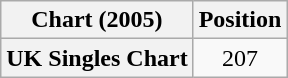<table class="wikitable sortable plainrowheaders" style="text-align:center;">
<tr>
<th scope="col">Chart (2005)</th>
<th scope="col">Position</th>
</tr>
<tr>
<th scope="row">UK Singles Chart </th>
<td>207</td>
</tr>
</table>
